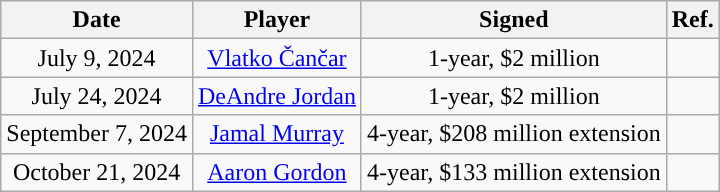<table class="wikitable sortable sortable" style="text-align: center">
<tr>
<th>Date</th>
<th>Player</th>
<th>Signed</th>
<th>Ref.</th>
</tr>
<tr>
<td>July 9, 2024</td>
<td><a href='#'>Vlatko Čančar</a></td>
<td>1-year, $2 million</td>
<td></td>
</tr>
<tr>
<td>July 24, 2024</td>
<td><a href='#'>DeAndre Jordan</a></td>
<td>1-year, $2 million</td>
<td></td>
</tr>
<tr>
<td>September 7, 2024</td>
<td><a href='#'>Jamal Murray</a></td>
<td>4-year, $208 million extension</td>
<td></td>
</tr>
<tr>
<td>October 21, 2024</td>
<td><a href='#'>Aaron Gordon</a></td>
<td>4-year, $133 million extension</td>
<td></td>
</tr>
</table>
